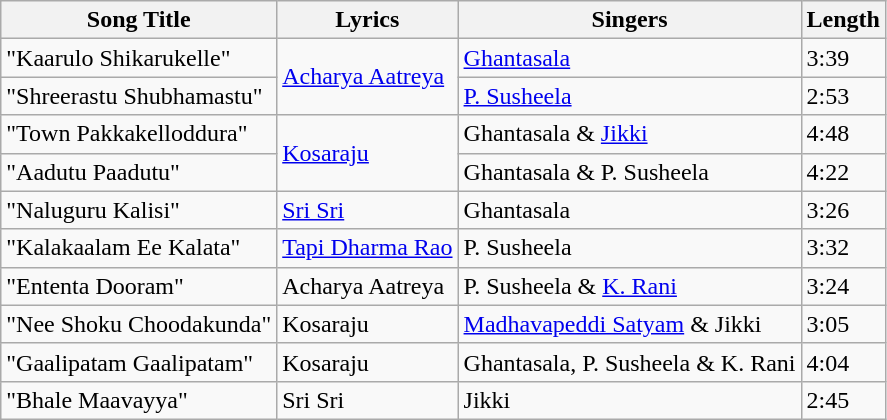<table class="wikitable">
<tr>
<th>Song Title</th>
<th>Lyrics</th>
<th>Singers</th>
<th>Length</th>
</tr>
<tr>
<td>"Kaarulo Shikarukelle"</td>
<td rowspan="2"><a href='#'>Acharya Aatreya</a></td>
<td><a href='#'>Ghantasala</a></td>
<td>3:39</td>
</tr>
<tr>
<td>"Shreerastu Shubhamastu"</td>
<td><a href='#'>P. Susheela</a></td>
<td>2:53</td>
</tr>
<tr>
<td>"Town Pakkakelloddura"</td>
<td rowspan="2"><a href='#'>Kosaraju</a></td>
<td>Ghantasala & <a href='#'>Jikki</a></td>
<td>4:48</td>
</tr>
<tr>
<td>"Aadutu Paadutu"</td>
<td>Ghantasala & P. Susheela</td>
<td>4:22</td>
</tr>
<tr>
<td>"Naluguru Kalisi"</td>
<td><a href='#'>Sri Sri</a></td>
<td>Ghantasala</td>
<td>3:26</td>
</tr>
<tr>
<td>"Kalakaalam Ee Kalata"</td>
<td><a href='#'>Tapi Dharma Rao</a></td>
<td>P. Susheela</td>
<td>3:32</td>
</tr>
<tr>
<td>"Ententa Dooram"</td>
<td>Acharya Aatreya</td>
<td>P. Susheela & <a href='#'>K. Rani</a></td>
<td>3:24</td>
</tr>
<tr>
<td>"Nee Shoku Choodakunda"</td>
<td>Kosaraju</td>
<td><a href='#'>Madhavapeddi Satyam</a> & Jikki</td>
<td>3:05</td>
</tr>
<tr>
<td>"Gaalipatam Gaalipatam"</td>
<td>Kosaraju</td>
<td>Ghantasala, P. Susheela & K. Rani</td>
<td>4:04</td>
</tr>
<tr>
<td>"Bhale Maavayya"</td>
<td>Sri Sri</td>
<td>Jikki</td>
<td>2:45</td>
</tr>
</table>
